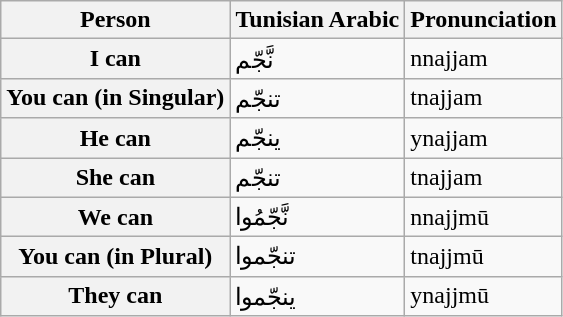<table class="wikitable">
<tr>
<th>Person</th>
<th>Tunisian Arabic</th>
<th>Pronunciation</th>
</tr>
<tr>
<th>I can</th>
<td>نَّجّم</td>
<td>nnajjam</td>
</tr>
<tr>
<th>You can (in Singular)</th>
<td>تنجّم</td>
<td>tnajjam</td>
</tr>
<tr>
<th>He can</th>
<td>ينجّم</td>
<td>ynajjam</td>
</tr>
<tr>
<th>She can</th>
<td>تنجّم</td>
<td>tnajjam</td>
</tr>
<tr>
<th>We can</th>
<td>نَّجّمُوا</td>
<td>nnajjmū</td>
</tr>
<tr>
<th>You can (in Plural)</th>
<td>تنجّموا</td>
<td>tnajjmū</td>
</tr>
<tr>
<th>They can</th>
<td>ينجّموا</td>
<td>ynajjmū</td>
</tr>
</table>
